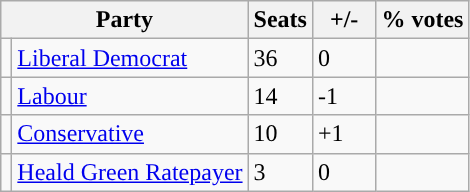<table class="wikitable">
<tr>
<th colspan="2">Party</th>
<th>Seats</th>
<th>  +/-  </th>
<th>% votes</th>
</tr>
<tr>
<td style="background-color: "></td>
<td><a href='#'>Liberal Democrat</a></td>
<td>36</td>
<td>0</td>
<td></td>
</tr>
<tr>
<td style="background-color: "></td>
<td><a href='#'>Labour</a></td>
<td>14</td>
<td>-1</td>
<td></td>
</tr>
<tr>
<td style="background-color: "></td>
<td><a href='#'>Conservative</a></td>
<td>10</td>
<td>+1</td>
<td></td>
</tr>
<tr>
<td style="background-color: "></td>
<td><a href='#'>Heald Green Ratepayer</a></td>
<td>3</td>
<td>0</td>
<td></td>
</tr>
</table>
